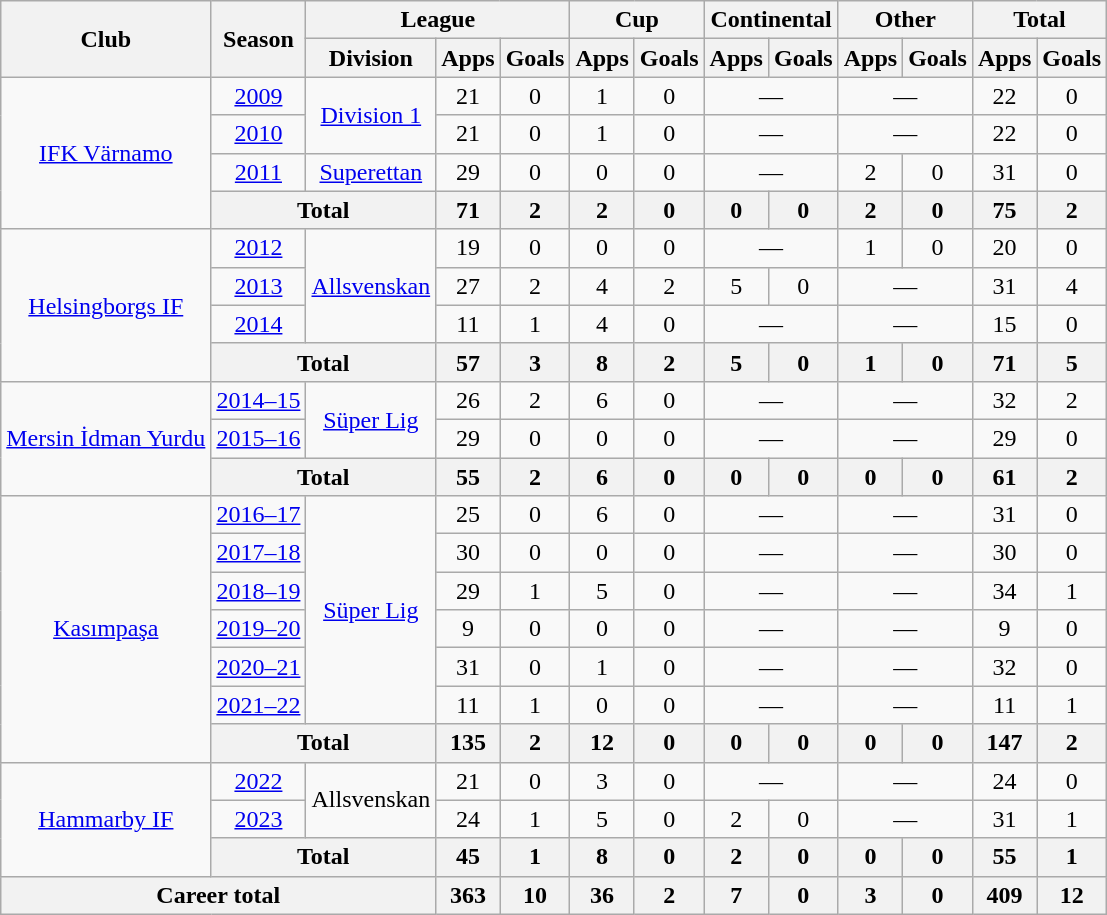<table class="wikitable" style="text-align:center">
<tr>
<th rowspan="2">Club</th>
<th rowspan="2">Season</th>
<th colspan="3">League</th>
<th colspan="2">Cup</th>
<th colspan="2">Continental</th>
<th colspan="2">Other</th>
<th colspan="2">Total</th>
</tr>
<tr>
<th>Division</th>
<th>Apps</th>
<th>Goals</th>
<th>Apps</th>
<th>Goals</th>
<th>Apps</th>
<th>Goals</th>
<th>Apps</th>
<th>Goals</th>
<th>Apps</th>
<th>Goals</th>
</tr>
<tr>
<td rowspan="4"><a href='#'>IFK Värnamo</a></td>
<td><a href='#'>2009</a></td>
<td rowspan="2"><a href='#'>Division 1</a></td>
<td>21</td>
<td>0</td>
<td>1</td>
<td>0</td>
<td colspan="2">—</td>
<td colspan="2">—</td>
<td>22</td>
<td>0</td>
</tr>
<tr>
<td><a href='#'>2010</a></td>
<td>21</td>
<td>0</td>
<td>1</td>
<td>0</td>
<td colspan="2">—</td>
<td colspan="2">—</td>
<td>22</td>
<td>0</td>
</tr>
<tr>
<td><a href='#'>2011</a></td>
<td><a href='#'>Superettan</a></td>
<td>29</td>
<td>0</td>
<td>0</td>
<td>0</td>
<td colspan="2">—</td>
<td>2</td>
<td>0</td>
<td>31</td>
<td>0</td>
</tr>
<tr>
<th colspan="2">Total</th>
<th>71</th>
<th>2</th>
<th>2</th>
<th>0</th>
<th>0</th>
<th>0</th>
<th>2</th>
<th>0</th>
<th>75</th>
<th>2</th>
</tr>
<tr>
<td rowspan="4"><a href='#'>Helsingborgs IF</a></td>
<td><a href='#'>2012</a></td>
<td rowspan="3"><a href='#'>Allsvenskan</a></td>
<td>19</td>
<td>0</td>
<td>0</td>
<td>0</td>
<td colspan="2">—</td>
<td>1</td>
<td>0</td>
<td>20</td>
<td>0</td>
</tr>
<tr>
<td><a href='#'>2013</a></td>
<td>27</td>
<td>2</td>
<td>4</td>
<td>2</td>
<td>5</td>
<td>0</td>
<td colspan="2">—</td>
<td>31</td>
<td>4</td>
</tr>
<tr>
<td><a href='#'>2014</a></td>
<td>11</td>
<td>1</td>
<td>4</td>
<td>0</td>
<td colspan="2">—</td>
<td colspan="2">—</td>
<td>15</td>
<td>0</td>
</tr>
<tr>
<th colspan="2">Total</th>
<th>57</th>
<th>3</th>
<th>8</th>
<th>2</th>
<th>5</th>
<th>0</th>
<th>1</th>
<th>0</th>
<th>71</th>
<th>5</th>
</tr>
<tr>
<td rowspan="3"><a href='#'>Mersin İdman Yurdu</a></td>
<td><a href='#'>2014–15</a></td>
<td rowspan="2"><a href='#'>Süper Lig</a></td>
<td>26</td>
<td>2</td>
<td>6</td>
<td>0</td>
<td colspan="2">—</td>
<td colspan="2">—</td>
<td>32</td>
<td>2</td>
</tr>
<tr>
<td><a href='#'>2015–16</a></td>
<td>29</td>
<td>0</td>
<td>0</td>
<td>0</td>
<td colspan="2">—</td>
<td colspan="2">—</td>
<td>29</td>
<td>0</td>
</tr>
<tr>
<th colspan="2">Total</th>
<th>55</th>
<th>2</th>
<th>6</th>
<th>0</th>
<th>0</th>
<th>0</th>
<th>0</th>
<th>0</th>
<th>61</th>
<th>2</th>
</tr>
<tr>
<td rowspan="7"><a href='#'>Kasımpaşa</a></td>
<td><a href='#'>2016–17</a></td>
<td rowspan="6"><a href='#'>Süper Lig</a></td>
<td>25</td>
<td>0</td>
<td>6</td>
<td>0</td>
<td colspan="2">—</td>
<td colspan="2">—</td>
<td>31</td>
<td>0</td>
</tr>
<tr>
<td><a href='#'>2017–18</a></td>
<td>30</td>
<td>0</td>
<td>0</td>
<td>0</td>
<td colspan="2">—</td>
<td colspan="2">—</td>
<td>30</td>
<td>0</td>
</tr>
<tr>
<td><a href='#'>2018–19</a></td>
<td>29</td>
<td>1</td>
<td>5</td>
<td>0</td>
<td colspan="2">—</td>
<td colspan="2">—</td>
<td>34</td>
<td>1</td>
</tr>
<tr>
<td><a href='#'>2019–20</a></td>
<td>9</td>
<td>0</td>
<td>0</td>
<td>0</td>
<td colspan="2">—</td>
<td colspan="2">—</td>
<td>9</td>
<td>0</td>
</tr>
<tr>
<td><a href='#'>2020–21</a></td>
<td>31</td>
<td>0</td>
<td>1</td>
<td>0</td>
<td colspan="2">—</td>
<td colspan="2">—</td>
<td>32</td>
<td>0</td>
</tr>
<tr>
<td><a href='#'>2021–22</a></td>
<td>11</td>
<td>1</td>
<td>0</td>
<td>0</td>
<td colspan="2">—</td>
<td colspan="2">—</td>
<td>11</td>
<td>1</td>
</tr>
<tr>
<th colspan="2">Total</th>
<th>135</th>
<th>2</th>
<th>12</th>
<th>0</th>
<th>0</th>
<th>0</th>
<th>0</th>
<th>0</th>
<th>147</th>
<th>2</th>
</tr>
<tr>
<td rowspan="3"><a href='#'>Hammarby IF</a></td>
<td><a href='#'>2022</a></td>
<td rowspan="2">Allsvenskan</td>
<td>21</td>
<td>0</td>
<td>3</td>
<td>0</td>
<td colspan="2">—</td>
<td colspan="2">—</td>
<td>24</td>
<td>0</td>
</tr>
<tr>
<td><a href='#'>2023</a></td>
<td>24</td>
<td>1</td>
<td>5</td>
<td>0</td>
<td>2</td>
<td>0</td>
<td colspan="2">—</td>
<td>31</td>
<td>1</td>
</tr>
<tr>
<th colspan="2">Total</th>
<th>45</th>
<th>1</th>
<th>8</th>
<th>0</th>
<th>2</th>
<th>0</th>
<th>0</th>
<th>0</th>
<th>55</th>
<th>1</th>
</tr>
<tr>
<th colspan="3">Career total</th>
<th>363</th>
<th>10</th>
<th>36</th>
<th>2</th>
<th>7</th>
<th>0</th>
<th>3</th>
<th>0</th>
<th>409</th>
<th>12</th>
</tr>
</table>
